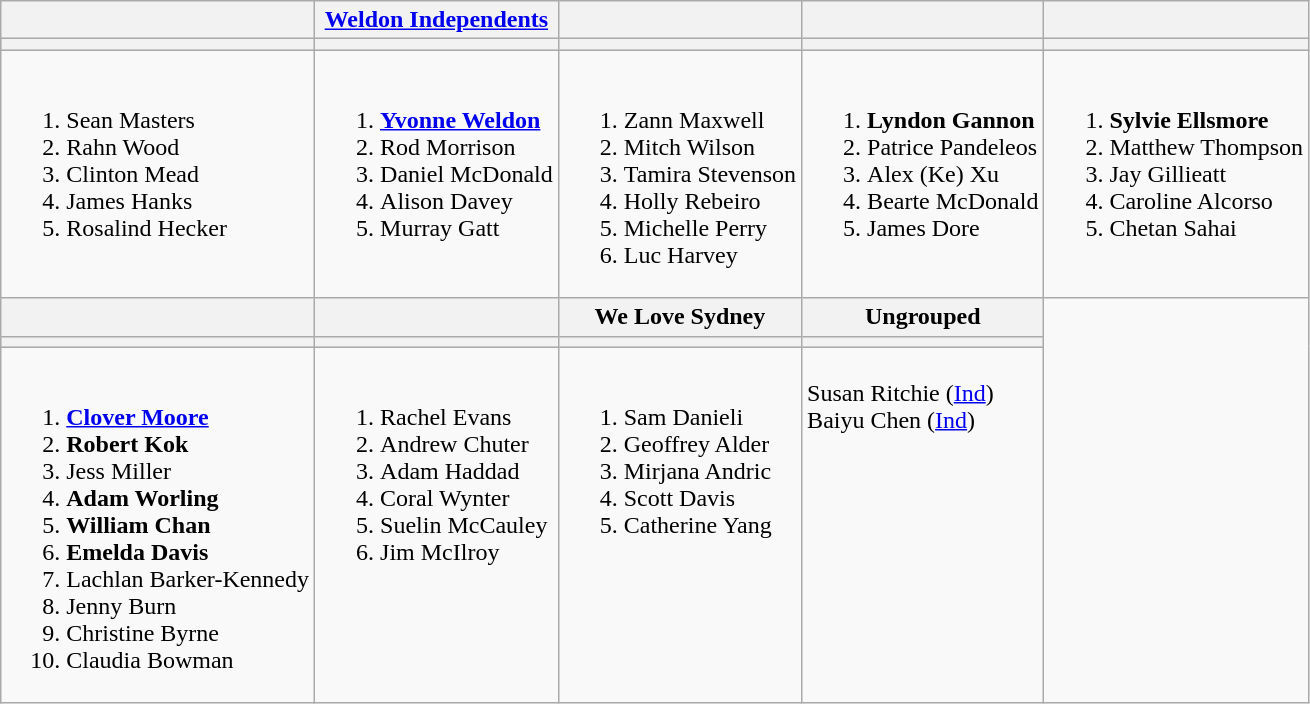<table class=wikitable>
<tr>
<th></th>
<th><a href='#'>Weldon Independents</a></th>
<th></th>
<th></th>
<th></th>
</tr>
<tr style=background:#ccc>
<th></th>
<th></th>
<th></th>
<th></th>
<th></th>
</tr>
<tr>
<td valign=top><br><ol><li>Sean Masters</li><li>Rahn Wood</li><li>Clinton Mead</li><li>James Hanks</li><li>Rosalind Hecker</li></ol></td>
<td valign=top><br><ol><li><strong><a href='#'>Yvonne Weldon</a></strong></li><li>Rod Morrison</li><li>Daniel McDonald</li><li>Alison Davey</li><li>Murray Gatt</li></ol></td>
<td valign=top><br><ol><li>Zann Maxwell</li><li>Mitch Wilson</li><li>Tamira Stevenson</li><li>Holly Rebeiro</li><li>Michelle Perry</li><li>Luc Harvey</li></ol></td>
<td valign=top><br><ol><li><strong>Lyndon Gannon</strong></li><li>Patrice Pandeleos</li><li>Alex (Ke) Xu</li><li>Bearte McDonald</li><li>James Dore</li></ol></td>
<td valign=top><br><ol><li><strong>Sylvie Ellsmore</strong></li><li>Matthew Thompson</li><li>Jay Gillieatt</li><li>Caroline Alcorso</li><li>Chetan Sahai</li></ol></td>
</tr>
<tr>
<th></th>
<th></th>
<th>We Love Sydney</th>
<th>Ungrouped</th>
</tr>
<tr style=background:#ccc>
<th></th>
<th></th>
<th></th>
<th></th>
</tr>
<tr>
<td valign=top><br><ol><li><strong><a href='#'>Clover Moore</a></strong></li><li><strong>Robert Kok</strong></li><li>Jess Miller</li><li><strong>Adam Worling</strong></li><li><strong>William Chan</strong></li><li><strong>Emelda Davis</strong></li><li>Lachlan Barker-Kennedy</li><li>Jenny Burn</li><li>Christine Byrne</li><li>Claudia Bowman</li></ol></td>
<td valign=top><br><ol><li>Rachel Evans</li><li>Andrew Chuter</li><li>Adam Haddad</li><li>Coral Wynter</li><li>Suelin McCauley</li><li>Jim McIlroy</li></ol></td>
<td valign=top><br><ol><li>Sam Danieli</li><li>Geoffrey Alder</li><li>Mirjana Andric</li><li>Scott Davis</li><li>Catherine Yang</li></ol></td>
<td valign=top><br>Susan Ritchie (<a href='#'>Ind</a>) <br>
Baiyu Chen (<a href='#'>Ind</a>) <br></td>
</tr>
</table>
